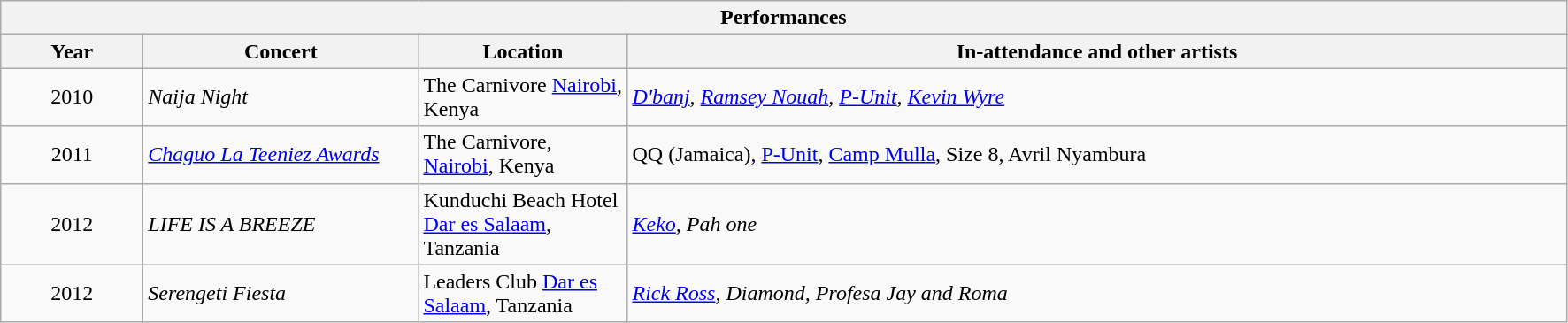<table class="wikitable">
<tr>
<th colspan="4">Performances</th>
</tr>
<tr>
<th style="width:100px;">Year</th>
<th style="width:200px;">Concert</th>
<th style="width:150px;">Location</th>
<th style="width:700px;">In-attendance and other artists</th>
</tr>
<tr>
<td style="text-align:center">2010</td>
<td><em>Naija Night</em></td>
<td>The Carnivore <a href='#'>Nairobi</a>, Kenya</td>
<td><em><a href='#'>D'banj</a>, <a href='#'>Ramsey Nouah</a>, <a href='#'>P-Unit</a>, <a href='#'>Kevin Wyre</a></em></td>
</tr>
<tr>
<td style="text-align:center">2011</td>
<td><em><a href='#'>Chaguo La Teeniez Awards</a></em></td>
<td>The Carnivore, <a href='#'>Nairobi</a>, Kenya</td>
<td>QQ (Jamaica), <a href='#'>P-Unit</a>, <a href='#'>Camp Mulla</a>, Size 8, Avril Nyambura</td>
</tr>
<tr>
<td style="text-align:center">2012</td>
<td><em>LIFE IS A BREEZE</em></td>
<td>Kunduchi Beach Hotel <a href='#'>Dar es Salaam</a>, Tanzania</td>
<td><em><a href='#'>Keko</a>, Pah one</em></td>
</tr>
<tr>
<td style="text-align:center">2012</td>
<td><em>Serengeti Fiesta</em></td>
<td>Leaders Club <a href='#'>Dar es Salaam</a>, Tanzania</td>
<td><em><a href='#'>Rick Ross</a>, Diamond, Profesa Jay and Roma</em></td>
</tr>
</table>
